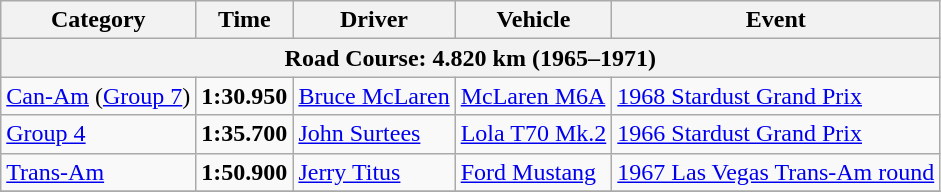<table class="wikitable">
<tr>
<th>Category</th>
<th>Time</th>
<th>Driver</th>
<th>Vehicle</th>
<th>Event</th>
</tr>
<tr>
<th colspan=5>Road Course: 4.820 km (1965–1971)</th>
</tr>
<tr>
<td><a href='#'>Can-Am</a> (<a href='#'>Group 7</a>)</td>
<td><strong>1:30.950</strong></td>
<td><a href='#'>Bruce McLaren</a></td>
<td><a href='#'>McLaren M6A</a></td>
<td><a href='#'>1968 Stardust Grand Prix</a></td>
</tr>
<tr>
<td><a href='#'>Group 4</a></td>
<td><strong>1:35.700</strong></td>
<td><a href='#'>John Surtees</a></td>
<td><a href='#'>Lola T70 Mk.2</a></td>
<td><a href='#'>1966 Stardust Grand Prix</a></td>
</tr>
<tr>
<td><a href='#'>Trans-Am</a></td>
<td><strong>1:50.900</strong></td>
<td><a href='#'>Jerry Titus</a></td>
<td><a href='#'>Ford Mustang</a></td>
<td><a href='#'>1967 Las Vegas Trans-Am round</a></td>
</tr>
<tr>
</tr>
</table>
